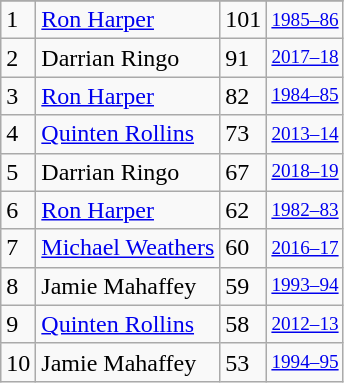<table class="wikitable">
<tr>
</tr>
<tr>
<td>1</td>
<td><a href='#'>Ron Harper</a></td>
<td>101</td>
<td style="font-size:80%;"><a href='#'>1985–86</a></td>
</tr>
<tr>
<td>2</td>
<td>Darrian Ringo</td>
<td>91</td>
<td style="font-size:80%;"><a href='#'>2017–18</a></td>
</tr>
<tr>
<td>3</td>
<td><a href='#'>Ron Harper</a></td>
<td>82</td>
<td style="font-size:80%;"><a href='#'>1984–85</a></td>
</tr>
<tr>
<td>4</td>
<td><a href='#'>Quinten Rollins</a></td>
<td>73</td>
<td style="font-size:80%;"><a href='#'>2013–14</a></td>
</tr>
<tr>
<td>5</td>
<td>Darrian Ringo</td>
<td>67</td>
<td style="font-size:80%;"><a href='#'>2018–19</a></td>
</tr>
<tr>
<td>6</td>
<td><a href='#'>Ron Harper</a></td>
<td>62</td>
<td style="font-size:80%;"><a href='#'>1982–83</a></td>
</tr>
<tr>
<td>7</td>
<td><a href='#'>Michael Weathers</a></td>
<td>60</td>
<td style="font-size:80%;"><a href='#'>2016–17</a></td>
</tr>
<tr>
<td>8</td>
<td>Jamie Mahaffey</td>
<td>59</td>
<td style="font-size:80%;"><a href='#'>1993–94</a></td>
</tr>
<tr>
<td>9</td>
<td><a href='#'>Quinten Rollins</a></td>
<td>58</td>
<td style="font-size:80%;"><a href='#'>2012–13</a></td>
</tr>
<tr>
<td>10</td>
<td>Jamie Mahaffey</td>
<td>53</td>
<td style="font-size:80%;"><a href='#'>1994–95</a></td>
</tr>
</table>
